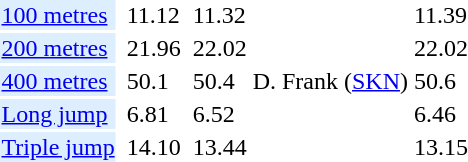<table>
<tr>
<td bgcolor = DDEEFF><a href='#'>100 metres</a></td>
<td></td>
<td>11.12</td>
<td></td>
<td>11.32</td>
<td></td>
<td>11.39</td>
</tr>
<tr>
<td bgcolor = DDEEFF><a href='#'>200 metres</a></td>
<td></td>
<td>21.96</td>
<td></td>
<td>22.02</td>
<td></td>
<td>22.02</td>
</tr>
<tr>
<td bgcolor = DDEEFF><a href='#'>400 metres</a></td>
<td></td>
<td>50.1</td>
<td></td>
<td>50.4</td>
<td> D. Frank (<a href='#'>SKN</a>)</td>
<td>50.6</td>
</tr>
<tr>
<td bgcolor = DDEEFF><a href='#'>Long jump</a></td>
<td></td>
<td>6.81</td>
<td></td>
<td>6.52</td>
<td></td>
<td>6.46</td>
</tr>
<tr>
<td bgcolor = DDEEFF><a href='#'>Triple jump</a></td>
<td></td>
<td>14.10</td>
<td></td>
<td>13.44</td>
<td></td>
<td>13.15</td>
</tr>
</table>
